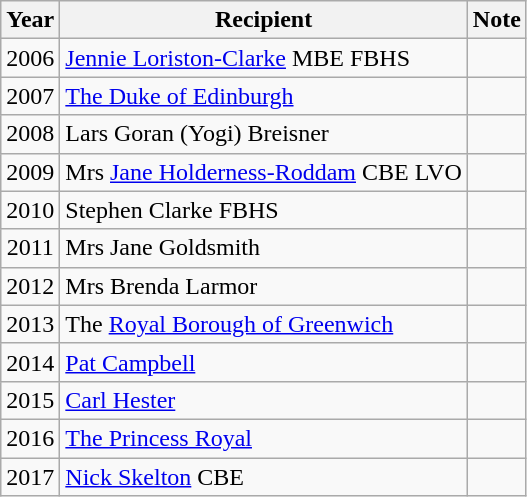<table class="wikitable sortable">
<tr>
<th>Year</th>
<th>Recipient</th>
<th>Note</th>
</tr>
<tr>
<td align=center>2006</td>
<td><a href='#'>Jennie Loriston-Clarke</a> MBE FBHS</td>
<td align=center></td>
</tr>
<tr>
<td align=center>2007</td>
<td><a href='#'>The Duke of Edinburgh</a></td>
<td align=center></td>
</tr>
<tr>
<td align=center>2008</td>
<td>Lars Goran (Yogi) Breisner</td>
<td align=center></td>
</tr>
<tr>
<td align=center>2009</td>
<td>Mrs <a href='#'>Jane Holderness-Roddam</a> CBE LVO</td>
<td align=center></td>
</tr>
<tr>
<td align=center>2010</td>
<td>Stephen Clarke FBHS</td>
<td align=center></td>
</tr>
<tr>
<td align=center>2011</td>
<td>Mrs Jane Goldsmith</td>
<td align=center></td>
</tr>
<tr>
<td align=center>2012</td>
<td>Mrs Brenda Larmor</td>
<td align=center></td>
</tr>
<tr>
<td align=center>2013</td>
<td>The <a href='#'>Royal Borough of Greenwich</a></td>
<td align=center></td>
</tr>
<tr>
<td align=center>2014</td>
<td><a href='#'>Pat Campbell</a></td>
<td align=center></td>
</tr>
<tr>
<td align=center>2015</td>
<td><a href='#'>Carl Hester</a></td>
<td align=center></td>
</tr>
<tr>
<td align=center>2016</td>
<td><a href='#'>The Princess Royal</a></td>
<td align=center></td>
</tr>
<tr>
<td align=center>2017</td>
<td><a href='#'>Nick Skelton</a> CBE</td>
<td align=center></td>
</tr>
</table>
